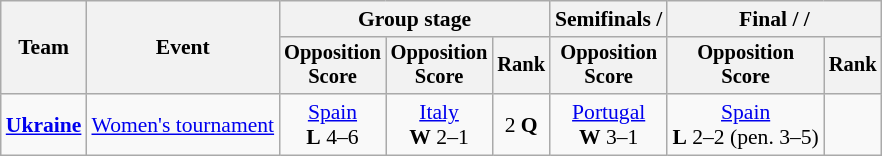<table class="wikitable" style="text-align:center; font-size:90%">
<tr>
<th rowspan=2>Team</th>
<th rowspan=2>Event</th>
<th colspan=3>Group stage</th>
<th>Semifinals / </th>
<th colspan=2>Final /  / </th>
</tr>
<tr style="font-size:95%">
<th>Opposition<br>Score</th>
<th>Opposition<br>Score</th>
<th>Rank</th>
<th>Opposition<br>Score</th>
<th>Opposition<br>Score</th>
<th>Rank</th>
</tr>
<tr>
<td align=left><strong><a href='#'>Ukraine</a></strong></td>
<td><a href='#'>Women's tournament</a></td>
<td> <a href='#'>Spain</a><br><strong>L</strong> 4–6</td>
<td> <a href='#'>Italy</a><br><strong>W</strong> 2–1</td>
<td>2 <strong>Q</strong></td>
<td> <a href='#'>Portugal</a><br><strong>W</strong> 3–1</td>
<td> <a href='#'>Spain</a><br><strong>L</strong> 2–2 (pen. 3–5)</td>
<td></td>
</tr>
</table>
